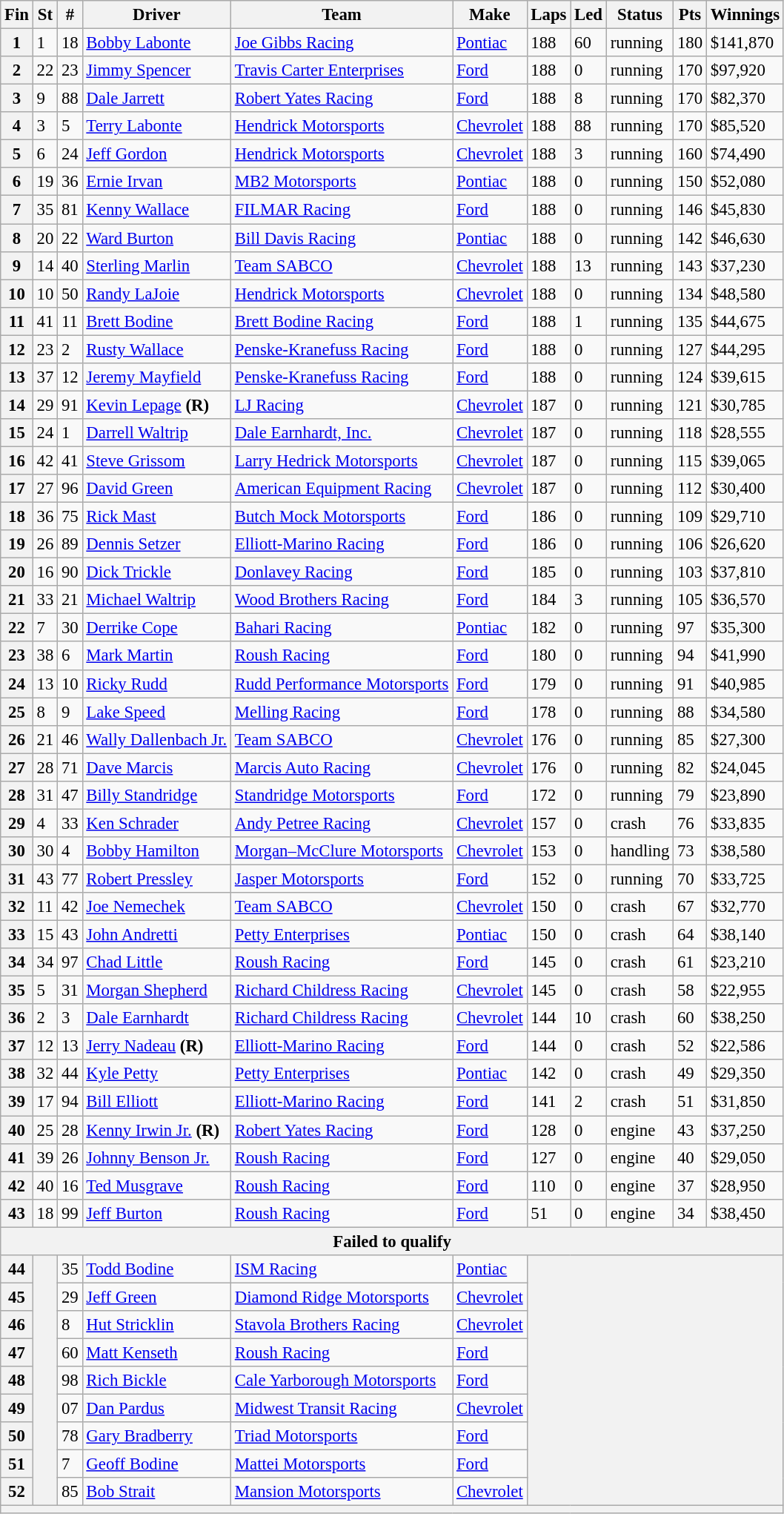<table class="wikitable" style="font-size:95%">
<tr>
<th>Fin</th>
<th>St</th>
<th>#</th>
<th>Driver</th>
<th>Team</th>
<th>Make</th>
<th>Laps</th>
<th>Led</th>
<th>Status</th>
<th>Pts</th>
<th>Winnings</th>
</tr>
<tr>
<th>1</th>
<td>1</td>
<td>18</td>
<td><a href='#'>Bobby Labonte</a></td>
<td><a href='#'>Joe Gibbs Racing</a></td>
<td><a href='#'>Pontiac</a></td>
<td>188</td>
<td>60</td>
<td>running</td>
<td>180</td>
<td>$141,870</td>
</tr>
<tr>
<th>2</th>
<td>22</td>
<td>23</td>
<td><a href='#'>Jimmy Spencer</a></td>
<td><a href='#'>Travis Carter Enterprises</a></td>
<td><a href='#'>Ford</a></td>
<td>188</td>
<td>0</td>
<td>running</td>
<td>170</td>
<td>$97,920</td>
</tr>
<tr>
<th>3</th>
<td>9</td>
<td>88</td>
<td><a href='#'>Dale Jarrett</a></td>
<td><a href='#'>Robert Yates Racing</a></td>
<td><a href='#'>Ford</a></td>
<td>188</td>
<td>8</td>
<td>running</td>
<td>170</td>
<td>$82,370</td>
</tr>
<tr>
<th>4</th>
<td>3</td>
<td>5</td>
<td><a href='#'>Terry Labonte</a></td>
<td><a href='#'>Hendrick Motorsports</a></td>
<td><a href='#'>Chevrolet</a></td>
<td>188</td>
<td>88</td>
<td>running</td>
<td>170</td>
<td>$85,520</td>
</tr>
<tr>
<th>5</th>
<td>6</td>
<td>24</td>
<td><a href='#'>Jeff Gordon</a></td>
<td><a href='#'>Hendrick Motorsports</a></td>
<td><a href='#'>Chevrolet</a></td>
<td>188</td>
<td>3</td>
<td>running</td>
<td>160</td>
<td>$74,490</td>
</tr>
<tr>
<th>6</th>
<td>19</td>
<td>36</td>
<td><a href='#'>Ernie Irvan</a></td>
<td><a href='#'>MB2 Motorsports</a></td>
<td><a href='#'>Pontiac</a></td>
<td>188</td>
<td>0</td>
<td>running</td>
<td>150</td>
<td>$52,080</td>
</tr>
<tr>
<th>7</th>
<td>35</td>
<td>81</td>
<td><a href='#'>Kenny Wallace</a></td>
<td><a href='#'>FILMAR Racing</a></td>
<td><a href='#'>Ford</a></td>
<td>188</td>
<td>0</td>
<td>running</td>
<td>146</td>
<td>$45,830</td>
</tr>
<tr>
<th>8</th>
<td>20</td>
<td>22</td>
<td><a href='#'>Ward Burton</a></td>
<td><a href='#'>Bill Davis Racing</a></td>
<td><a href='#'>Pontiac</a></td>
<td>188</td>
<td>0</td>
<td>running</td>
<td>142</td>
<td>$46,630</td>
</tr>
<tr>
<th>9</th>
<td>14</td>
<td>40</td>
<td><a href='#'>Sterling Marlin</a></td>
<td><a href='#'>Team SABCO</a></td>
<td><a href='#'>Chevrolet</a></td>
<td>188</td>
<td>13</td>
<td>running</td>
<td>143</td>
<td>$37,230</td>
</tr>
<tr>
<th>10</th>
<td>10</td>
<td>50</td>
<td><a href='#'>Randy LaJoie</a></td>
<td><a href='#'>Hendrick Motorsports</a></td>
<td><a href='#'>Chevrolet</a></td>
<td>188</td>
<td>0</td>
<td>running</td>
<td>134</td>
<td>$48,580</td>
</tr>
<tr>
<th>11</th>
<td>41</td>
<td>11</td>
<td><a href='#'>Brett Bodine</a></td>
<td><a href='#'>Brett Bodine Racing</a></td>
<td><a href='#'>Ford</a></td>
<td>188</td>
<td>1</td>
<td>running</td>
<td>135</td>
<td>$44,675</td>
</tr>
<tr>
<th>12</th>
<td>23</td>
<td>2</td>
<td><a href='#'>Rusty Wallace</a></td>
<td><a href='#'>Penske-Kranefuss Racing</a></td>
<td><a href='#'>Ford</a></td>
<td>188</td>
<td>0</td>
<td>running</td>
<td>127</td>
<td>$44,295</td>
</tr>
<tr>
<th>13</th>
<td>37</td>
<td>12</td>
<td><a href='#'>Jeremy Mayfield</a></td>
<td><a href='#'>Penske-Kranefuss Racing</a></td>
<td><a href='#'>Ford</a></td>
<td>188</td>
<td>0</td>
<td>running</td>
<td>124</td>
<td>$39,615</td>
</tr>
<tr>
<th>14</th>
<td>29</td>
<td>91</td>
<td><a href='#'>Kevin Lepage</a> <strong>(R)</strong></td>
<td><a href='#'>LJ Racing</a></td>
<td><a href='#'>Chevrolet</a></td>
<td>187</td>
<td>0</td>
<td>running</td>
<td>121</td>
<td>$30,785</td>
</tr>
<tr>
<th>15</th>
<td>24</td>
<td>1</td>
<td><a href='#'>Darrell Waltrip</a></td>
<td><a href='#'>Dale Earnhardt, Inc.</a></td>
<td><a href='#'>Chevrolet</a></td>
<td>187</td>
<td>0</td>
<td>running</td>
<td>118</td>
<td>$28,555</td>
</tr>
<tr>
<th>16</th>
<td>42</td>
<td>41</td>
<td><a href='#'>Steve Grissom</a></td>
<td><a href='#'>Larry Hedrick Motorsports</a></td>
<td><a href='#'>Chevrolet</a></td>
<td>187</td>
<td>0</td>
<td>running</td>
<td>115</td>
<td>$39,065</td>
</tr>
<tr>
<th>17</th>
<td>27</td>
<td>96</td>
<td><a href='#'>David Green</a></td>
<td><a href='#'>American Equipment Racing</a></td>
<td><a href='#'>Chevrolet</a></td>
<td>187</td>
<td>0</td>
<td>running</td>
<td>112</td>
<td>$30,400</td>
</tr>
<tr>
<th>18</th>
<td>36</td>
<td>75</td>
<td><a href='#'>Rick Mast</a></td>
<td><a href='#'>Butch Mock Motorsports</a></td>
<td><a href='#'>Ford</a></td>
<td>186</td>
<td>0</td>
<td>running</td>
<td>109</td>
<td>$29,710</td>
</tr>
<tr>
<th>19</th>
<td>26</td>
<td>89</td>
<td><a href='#'>Dennis Setzer</a></td>
<td><a href='#'>Elliott-Marino Racing</a></td>
<td><a href='#'>Ford</a></td>
<td>186</td>
<td>0</td>
<td>running</td>
<td>106</td>
<td>$26,620</td>
</tr>
<tr>
<th>20</th>
<td>16</td>
<td>90</td>
<td><a href='#'>Dick Trickle</a></td>
<td><a href='#'>Donlavey Racing</a></td>
<td><a href='#'>Ford</a></td>
<td>185</td>
<td>0</td>
<td>running</td>
<td>103</td>
<td>$37,810</td>
</tr>
<tr>
<th>21</th>
<td>33</td>
<td>21</td>
<td><a href='#'>Michael Waltrip</a></td>
<td><a href='#'>Wood Brothers Racing</a></td>
<td><a href='#'>Ford</a></td>
<td>184</td>
<td>3</td>
<td>running</td>
<td>105</td>
<td>$36,570</td>
</tr>
<tr>
<th>22</th>
<td>7</td>
<td>30</td>
<td><a href='#'>Derrike Cope</a></td>
<td><a href='#'>Bahari Racing</a></td>
<td><a href='#'>Pontiac</a></td>
<td>182</td>
<td>0</td>
<td>running</td>
<td>97</td>
<td>$35,300</td>
</tr>
<tr>
<th>23</th>
<td>38</td>
<td>6</td>
<td><a href='#'>Mark Martin</a></td>
<td><a href='#'>Roush Racing</a></td>
<td><a href='#'>Ford</a></td>
<td>180</td>
<td>0</td>
<td>running</td>
<td>94</td>
<td>$41,990</td>
</tr>
<tr>
<th>24</th>
<td>13</td>
<td>10</td>
<td><a href='#'>Ricky Rudd</a></td>
<td><a href='#'>Rudd Performance Motorsports</a></td>
<td><a href='#'>Ford</a></td>
<td>179</td>
<td>0</td>
<td>running</td>
<td>91</td>
<td>$40,985</td>
</tr>
<tr>
<th>25</th>
<td>8</td>
<td>9</td>
<td><a href='#'>Lake Speed</a></td>
<td><a href='#'>Melling Racing</a></td>
<td><a href='#'>Ford</a></td>
<td>178</td>
<td>0</td>
<td>running</td>
<td>88</td>
<td>$34,580</td>
</tr>
<tr>
<th>26</th>
<td>21</td>
<td>46</td>
<td><a href='#'>Wally Dallenbach Jr.</a></td>
<td><a href='#'>Team SABCO</a></td>
<td><a href='#'>Chevrolet</a></td>
<td>176</td>
<td>0</td>
<td>running</td>
<td>85</td>
<td>$27,300</td>
</tr>
<tr>
<th>27</th>
<td>28</td>
<td>71</td>
<td><a href='#'>Dave Marcis</a></td>
<td><a href='#'>Marcis Auto Racing</a></td>
<td><a href='#'>Chevrolet</a></td>
<td>176</td>
<td>0</td>
<td>running</td>
<td>82</td>
<td>$24,045</td>
</tr>
<tr>
<th>28</th>
<td>31</td>
<td>47</td>
<td><a href='#'>Billy Standridge</a></td>
<td><a href='#'>Standridge Motorsports</a></td>
<td><a href='#'>Ford</a></td>
<td>172</td>
<td>0</td>
<td>running</td>
<td>79</td>
<td>$23,890</td>
</tr>
<tr>
<th>29</th>
<td>4</td>
<td>33</td>
<td><a href='#'>Ken Schrader</a></td>
<td><a href='#'>Andy Petree Racing</a></td>
<td><a href='#'>Chevrolet</a></td>
<td>157</td>
<td>0</td>
<td>crash</td>
<td>76</td>
<td>$33,835</td>
</tr>
<tr>
<th>30</th>
<td>30</td>
<td>4</td>
<td><a href='#'>Bobby Hamilton</a></td>
<td><a href='#'>Morgan–McClure Motorsports</a></td>
<td><a href='#'>Chevrolet</a></td>
<td>153</td>
<td>0</td>
<td>handling</td>
<td>73</td>
<td>$38,580</td>
</tr>
<tr>
<th>31</th>
<td>43</td>
<td>77</td>
<td><a href='#'>Robert Pressley</a></td>
<td><a href='#'>Jasper Motorsports</a></td>
<td><a href='#'>Ford</a></td>
<td>152</td>
<td>0</td>
<td>running</td>
<td>70</td>
<td>$33,725</td>
</tr>
<tr>
<th>32</th>
<td>11</td>
<td>42</td>
<td><a href='#'>Joe Nemechek</a></td>
<td><a href='#'>Team SABCO</a></td>
<td><a href='#'>Chevrolet</a></td>
<td>150</td>
<td>0</td>
<td>crash</td>
<td>67</td>
<td>$32,770</td>
</tr>
<tr>
<th>33</th>
<td>15</td>
<td>43</td>
<td><a href='#'>John Andretti</a></td>
<td><a href='#'>Petty Enterprises</a></td>
<td><a href='#'>Pontiac</a></td>
<td>150</td>
<td>0</td>
<td>crash</td>
<td>64</td>
<td>$38,140</td>
</tr>
<tr>
<th>34</th>
<td>34</td>
<td>97</td>
<td><a href='#'>Chad Little</a></td>
<td><a href='#'>Roush Racing</a></td>
<td><a href='#'>Ford</a></td>
<td>145</td>
<td>0</td>
<td>crash</td>
<td>61</td>
<td>$23,210</td>
</tr>
<tr>
<th>35</th>
<td>5</td>
<td>31</td>
<td><a href='#'>Morgan Shepherd</a></td>
<td><a href='#'>Richard Childress Racing</a></td>
<td><a href='#'>Chevrolet</a></td>
<td>145</td>
<td>0</td>
<td>crash</td>
<td>58</td>
<td>$22,955</td>
</tr>
<tr>
<th>36</th>
<td>2</td>
<td>3</td>
<td><a href='#'>Dale Earnhardt</a></td>
<td><a href='#'>Richard Childress Racing</a></td>
<td><a href='#'>Chevrolet</a></td>
<td>144</td>
<td>10</td>
<td>crash</td>
<td>60</td>
<td>$38,250</td>
</tr>
<tr>
<th>37</th>
<td>12</td>
<td>13</td>
<td><a href='#'>Jerry Nadeau</a> <strong>(R)</strong></td>
<td><a href='#'>Elliott-Marino Racing</a></td>
<td><a href='#'>Ford</a></td>
<td>144</td>
<td>0</td>
<td>crash</td>
<td>52</td>
<td>$22,586</td>
</tr>
<tr>
<th>38</th>
<td>32</td>
<td>44</td>
<td><a href='#'>Kyle Petty</a></td>
<td><a href='#'>Petty Enterprises</a></td>
<td><a href='#'>Pontiac</a></td>
<td>142</td>
<td>0</td>
<td>crash</td>
<td>49</td>
<td>$29,350</td>
</tr>
<tr>
<th>39</th>
<td>17</td>
<td>94</td>
<td><a href='#'>Bill Elliott</a></td>
<td><a href='#'>Elliott-Marino Racing</a></td>
<td><a href='#'>Ford</a></td>
<td>141</td>
<td>2</td>
<td>crash</td>
<td>51</td>
<td>$31,850</td>
</tr>
<tr>
<th>40</th>
<td>25</td>
<td>28</td>
<td><a href='#'>Kenny Irwin Jr.</a> <strong>(R)</strong></td>
<td><a href='#'>Robert Yates Racing</a></td>
<td><a href='#'>Ford</a></td>
<td>128</td>
<td>0</td>
<td>engine</td>
<td>43</td>
<td>$37,250</td>
</tr>
<tr>
<th>41</th>
<td>39</td>
<td>26</td>
<td><a href='#'>Johnny Benson Jr.</a></td>
<td><a href='#'>Roush Racing</a></td>
<td><a href='#'>Ford</a></td>
<td>127</td>
<td>0</td>
<td>engine</td>
<td>40</td>
<td>$29,050</td>
</tr>
<tr>
<th>42</th>
<td>40</td>
<td>16</td>
<td><a href='#'>Ted Musgrave</a></td>
<td><a href='#'>Roush Racing</a></td>
<td><a href='#'>Ford</a></td>
<td>110</td>
<td>0</td>
<td>engine</td>
<td>37</td>
<td>$28,950</td>
</tr>
<tr>
<th>43</th>
<td>18</td>
<td>99</td>
<td><a href='#'>Jeff Burton</a></td>
<td><a href='#'>Roush Racing</a></td>
<td><a href='#'>Ford</a></td>
<td>51</td>
<td>0</td>
<td>engine</td>
<td>34</td>
<td>$38,450</td>
</tr>
<tr>
<th colspan="11">Failed to qualify</th>
</tr>
<tr>
<th>44</th>
<th rowspan="9"></th>
<td>35</td>
<td><a href='#'>Todd Bodine</a></td>
<td><a href='#'>ISM Racing</a></td>
<td><a href='#'>Pontiac</a></td>
<th colspan="5" rowspan="9"></th>
</tr>
<tr>
<th>45</th>
<td>29</td>
<td><a href='#'>Jeff Green</a></td>
<td><a href='#'>Diamond Ridge Motorsports</a></td>
<td><a href='#'>Chevrolet</a></td>
</tr>
<tr>
<th>46</th>
<td>8</td>
<td><a href='#'>Hut Stricklin</a></td>
<td><a href='#'>Stavola Brothers Racing</a></td>
<td><a href='#'>Chevrolet</a></td>
</tr>
<tr>
<th>47</th>
<td>60</td>
<td><a href='#'>Matt Kenseth</a></td>
<td><a href='#'>Roush Racing</a></td>
<td><a href='#'>Ford</a></td>
</tr>
<tr>
<th>48</th>
<td>98</td>
<td><a href='#'>Rich Bickle</a></td>
<td><a href='#'>Cale Yarborough Motorsports</a></td>
<td><a href='#'>Ford</a></td>
</tr>
<tr>
<th>49</th>
<td>07</td>
<td><a href='#'>Dan Pardus</a></td>
<td><a href='#'>Midwest Transit Racing</a></td>
<td><a href='#'>Chevrolet</a></td>
</tr>
<tr>
<th>50</th>
<td>78</td>
<td><a href='#'>Gary Bradberry</a></td>
<td><a href='#'>Triad Motorsports</a></td>
<td><a href='#'>Ford</a></td>
</tr>
<tr>
<th>51</th>
<td>7</td>
<td><a href='#'>Geoff Bodine</a></td>
<td><a href='#'>Mattei Motorsports</a></td>
<td><a href='#'>Ford</a></td>
</tr>
<tr>
<th>52</th>
<td>85</td>
<td><a href='#'>Bob Strait</a></td>
<td><a href='#'>Mansion Motorsports</a></td>
<td><a href='#'>Chevrolet</a></td>
</tr>
<tr>
<th colspan="11"></th>
</tr>
</table>
